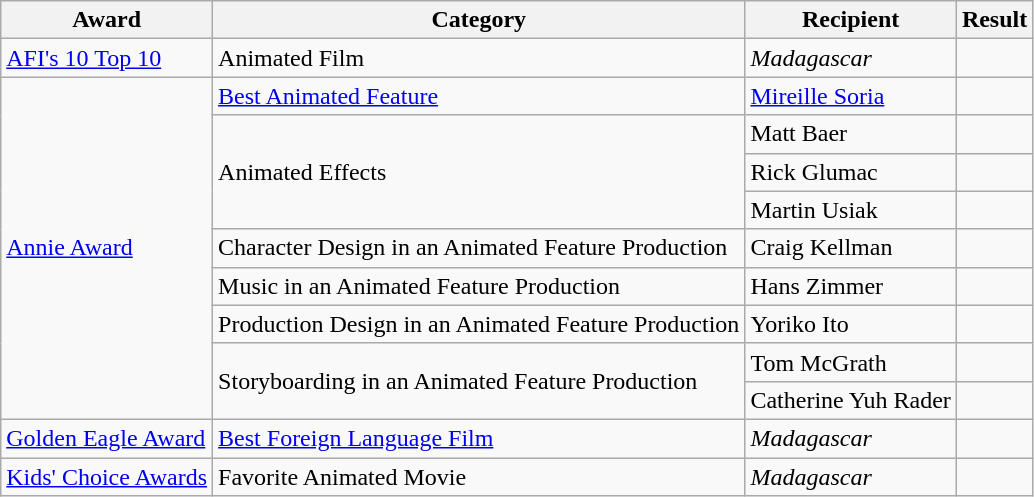<table class="wikitable sortable">
<tr>
<th>Award</th>
<th>Category</th>
<th>Recipient</th>
<th>Result</th>
</tr>
<tr>
<td><a href='#'>AFI's 10 Top 10</a></td>
<td>Animated Film</td>
<td><em>Madagascar</em></td>
<td></td>
</tr>
<tr>
<td rowspan="9"><a href='#'>Annie Award</a></td>
<td><a href='#'>Best Animated Feature</a></td>
<td><a href='#'>Mireille Soria</a></td>
<td></td>
</tr>
<tr>
<td rowspan="3">Animated Effects</td>
<td>Matt Baer</td>
<td></td>
</tr>
<tr>
<td>Rick Glumac</td>
<td></td>
</tr>
<tr>
<td>Martin Usiak</td>
<td></td>
</tr>
<tr>
<td>Character Design in an Animated Feature Production</td>
<td>Craig Kellman</td>
<td></td>
</tr>
<tr>
<td>Music in an Animated Feature Production</td>
<td>Hans Zimmer</td>
<td></td>
</tr>
<tr>
<td>Production Design in an Animated Feature Production</td>
<td>Yoriko Ito</td>
<td></td>
</tr>
<tr>
<td rowspan="2">Storyboarding in an Animated Feature Production</td>
<td>Tom McGrath</td>
<td></td>
</tr>
<tr>
<td>Catherine Yuh Rader</td>
<td></td>
</tr>
<tr>
<td><a href='#'>Golden Eagle Award</a></td>
<td><a href='#'>Best Foreign Language Film</a></td>
<td><em>Madagascar</em></td>
<td></td>
</tr>
<tr>
<td><a href='#'>Kids' Choice Awards</a></td>
<td>Favorite Animated Movie</td>
<td><em>Madagascar</em></td>
<td></td>
</tr>
</table>
